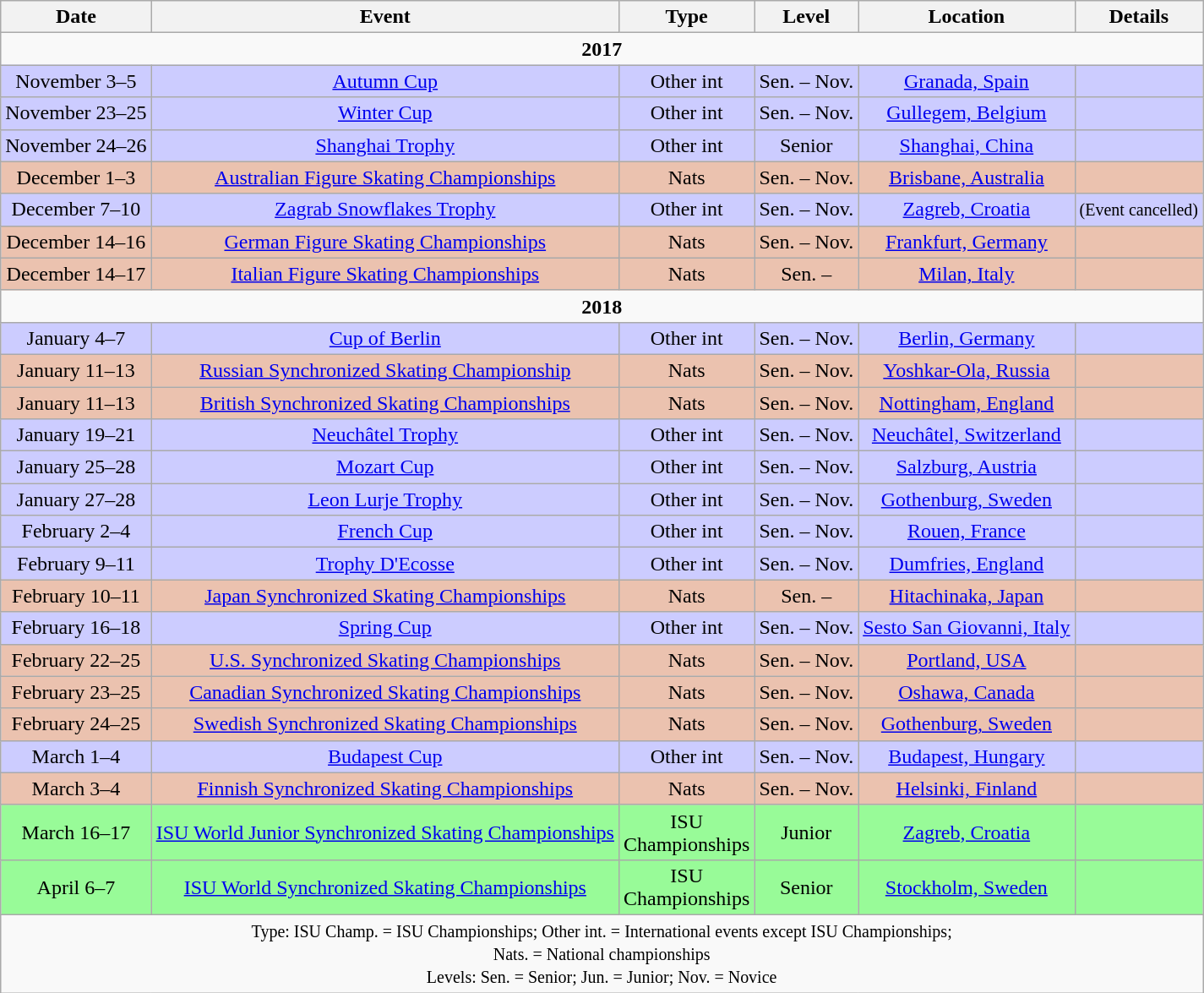<table class="wikitable" style="text-align:center">
<tr>
<th>Date</th>
<th>Event</th>
<th>Type</th>
<th>Level</th>
<th>Location</th>
<th>Details</th>
</tr>
<tr>
<td colspan="6" align="center"><strong>2017</strong></td>
</tr>
<tr bgcolor="CCCCFF">
<td>November 3–5</td>
<td align="center"><a href='#'>Autumn Cup</a></td>
<td>Other int</td>
<td>Sen. – Nov.</td>
<td><a href='#'>Granada, Spain</a></td>
<td></td>
</tr>
<tr bgcolor="#CCCCFF">
<td>November 23–25</td>
<td><a href='#'>Winter Cup</a></td>
<td>Other int</td>
<td>Sen. – Nov.</td>
<td><a href='#'>Gullegem, Belgium</a></td>
<td></td>
</tr>
<tr bgcolor="#CCCCFF">
<td>November 24–26</td>
<td><a href='#'>Shanghai Trophy</a></td>
<td>Other int</td>
<td>Senior</td>
<td><a href='#'>Shanghai, China</a></td>
<td></td>
</tr>
<tr bgcolor="#EBC2AF">
<td>December 1–3</td>
<td><a href='#'>Australian Figure Skating Championships</a></td>
<td>Nats</td>
<td>Sen. – Nov.</td>
<td><a href='#'>Brisbane, Australia</a></td>
<td></td>
</tr>
<tr bgcolor="#CCCCFF">
<td>December 7–10</td>
<td><a href='#'>Zagrab Snowflakes Trophy</a></td>
<td>Other int</td>
<td>Sen. – Nov.</td>
<td><a href='#'>Zagreb, Croatia</a></td>
<td><small>(Event cancelled)</small></td>
</tr>
<tr bgcolor="#EBC2AF">
<td>December 14–16</td>
<td><a href='#'>German Figure Skating Championships</a></td>
<td>Nats</td>
<td>Sen. – Nov.</td>
<td><a href='#'>Frankfurt, Germany</a></td>
<td></td>
</tr>
<tr bgcolor="#EBC2AF">
<td>December 14–17</td>
<td><a href='#'>Italian Figure Skating Championships</a></td>
<td>Nats</td>
<td>Sen. –</td>
<td><a href='#'>Milan, Italy</a></td>
<td></td>
</tr>
<tr>
<td colspan="6" align="center"><strong>2018</strong></td>
</tr>
<tr bgcolor="CCCCFF">
<td>January 4–7</td>
<td align="center"><a href='#'>Cup of Berlin</a></td>
<td>Other int</td>
<td>Sen. – Nov.</td>
<td><a href='#'>Berlin, Germany</a></td>
<td></td>
</tr>
<tr bgcolor="#EBC2AF">
<td>January 11–13</td>
<td><a href='#'>Russian Synchronized Skating Championship</a></td>
<td>Nats</td>
<td>Sen. – Nov.</td>
<td><a href='#'>Yoshkar-Ola, Russia</a></td>
<td></td>
</tr>
<tr bgcolor="#EBC2AF">
<td>January 11–13</td>
<td><a href='#'>British Synchronized Skating Championships</a></td>
<td>Nats</td>
<td>Sen. – Nov.</td>
<td><a href='#'>Nottingham, England</a></td>
<td></td>
</tr>
<tr bgcolor="#CCCCFF">
<td>January 19–21</td>
<td><a href='#'>Neuchâtel Trophy</a></td>
<td>Other int</td>
<td>Sen. – Nov.</td>
<td><a href='#'>Neuchâtel, Switzerland</a></td>
<td></td>
</tr>
<tr bgcolor="CCCCFF">
<td>January 25–28</td>
<td align="center"><a href='#'>Mozart Cup</a></td>
<td>Other int</td>
<td>Sen. – Nov.</td>
<td><a href='#'>Salzburg, Austria</a></td>
<td></td>
</tr>
<tr bgcolor="CCCCFF">
<td>January 27–28</td>
<td align="center"><a href='#'>Leon Lurje Trophy</a></td>
<td>Other int</td>
<td>Sen. – Nov.</td>
<td><a href='#'>Gothenburg, Sweden</a></td>
<td></td>
</tr>
<tr bgcolor="CCCCFF">
<td>February 2–4</td>
<td align="center"><a href='#'>French Cup</a></td>
<td>Other int</td>
<td>Sen. – Nov.</td>
<td><a href='#'>Rouen, France</a></td>
<td></td>
</tr>
<tr bgcolor="CCCCFF">
<td>February 9–11</td>
<td align="center"><a href='#'>Trophy D'Ecosse</a></td>
<td>Other int</td>
<td>Sen. – Nov.</td>
<td><a href='#'>Dumfries, England</a></td>
<td></td>
</tr>
<tr bgcolor="#EBC2AF">
<td>February 10–11</td>
<td><a href='#'>Japan Synchronized Skating Championships</a></td>
<td>Nats</td>
<td>Sen. –</td>
<td><a href='#'>Hitachinaka, Japan</a></td>
<td></td>
</tr>
<tr bgcolor="CCCCFF">
<td>February 16–18</td>
<td align="center"><a href='#'>Spring Cup</a></td>
<td>Other int</td>
<td>Sen. – Nov.</td>
<td><a href='#'>Sesto San Giovanni, Italy</a></td>
<td></td>
</tr>
<tr bgcolor="#EBC2AF">
<td>February 22–25</td>
<td><a href='#'>U.S. Synchronized Skating Championships</a></td>
<td>Nats</td>
<td>Sen. – Nov.</td>
<td><a href='#'>Portland, USA</a></td>
<td></td>
</tr>
<tr bgcolor="#EBC2AF">
<td>February 23–25</td>
<td><a href='#'>Canadian Synchronized Skating Championships</a></td>
<td>Nats</td>
<td>Sen. – Nov.</td>
<td><a href='#'>Oshawa, Canada</a></td>
<td></td>
</tr>
<tr bgcolor="#EBC2AF">
<td>February 24–25</td>
<td><a href='#'>Swedish Synchronized Skating Championships</a></td>
<td>Nats</td>
<td>Sen. – Nov.</td>
<td><a href='#'>Gothenburg, Sweden</a></td>
<td></td>
</tr>
<tr bgcolor="#CCCCFF">
<td>March 1–4</td>
<td><a href='#'>Budapest Cup</a></td>
<td>Other int</td>
<td>Sen. – Nov.</td>
<td><a href='#'>Budapest, Hungary</a></td>
<td></td>
</tr>
<tr bgcolor="#EBC2AF">
<td>March 3–4</td>
<td><a href='#'>Finnish Synchronized Skating Championships</a></td>
<td>Nats</td>
<td>Sen. – Nov.</td>
<td><a href='#'>Helsinki, Finland</a></td>
<td></td>
</tr>
<tr bgcolor="98FB98">
<td>March 16–17</td>
<td align="center"><a href='#'>ISU World Junior Synchronized Skating Championships</a></td>
<td>ISU<br>Championships</td>
<td>Junior</td>
<td><a href='#'>Zagreb, Croatia</a></td>
<td></td>
</tr>
<tr bgcolor="98FB98">
<td>April 6–7</td>
<td><a href='#'>ISU World Synchronized Skating Championships</a></td>
<td>ISU<br>Championships</td>
<td>Senior</td>
<td><a href='#'>Stockholm, Sweden</a></td>
<td></td>
</tr>
<tr>
<td colspan="6" align="center"><small>Type: ISU Champ. = ISU Championships; Other int. = International events except ISU Championships; <br> Nats. = National championships</small><small><br> Levels: Sen. = Senior; Jun. = Junior; Nov. = Novice</small></td>
</tr>
</table>
